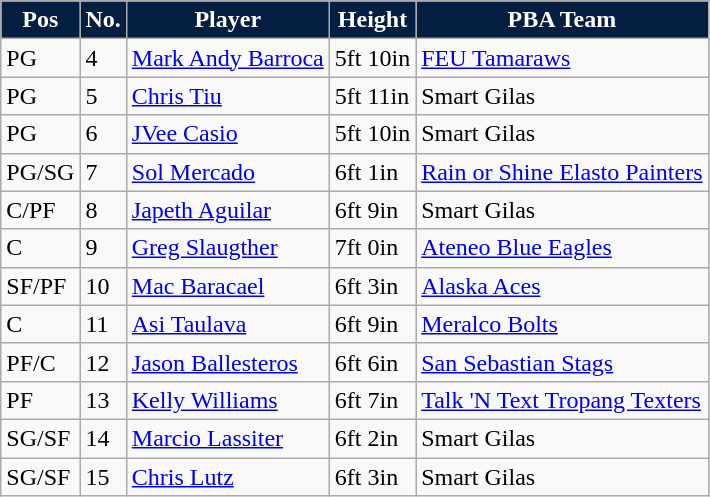<table class="wikitable sortable">
<tr>
<th style="background:#041E42; color:#ffffff">Pos</th>
<th style="background:#041E42; color:#ffffff">No.</th>
<th style="background:#041E42; color:#ffffff">Player</th>
<th style="background:#041E42; color:#ffffff">Height</th>
<th style="background:#041E42; color:#ffffff">PBA Team</th>
</tr>
<tr>
<td>PG</td>
<td>4</td>
<td><a href='#'>Mark Andy Barroca</a></td>
<td>5ft 10in</td>
<td><a href='#'>FEU Tamaraws</a></td>
</tr>
<tr>
<td>PG</td>
<td>5</td>
<td><a href='#'>Chris Tiu</a></td>
<td>5ft 11in</td>
<td>Smart Gilas</td>
</tr>
<tr>
<td>PG</td>
<td>6</td>
<td><a href='#'>JVee Casio</a></td>
<td>5ft 10in</td>
<td>Smart Gilas</td>
</tr>
<tr>
<td>PG/SG</td>
<td>7</td>
<td><a href='#'>Sol Mercado</a></td>
<td>6ft 1in</td>
<td><a href='#'>Rain or Shine Elasto Painters</a></td>
</tr>
<tr>
<td>C/PF</td>
<td>8</td>
<td><a href='#'>Japeth Aguilar</a></td>
<td>6ft 9in</td>
<td>Smart Gilas</td>
</tr>
<tr>
<td>C</td>
<td>9</td>
<td><a href='#'>Greg Slaugther</a></td>
<td>7ft 0in</td>
<td><a href='#'>Ateneo Blue Eagles</a></td>
</tr>
<tr>
<td>SF/PF</td>
<td>10</td>
<td><a href='#'>Mac Baracael</a></td>
<td>6ft 3in</td>
<td><a href='#'>Alaska Aces</a></td>
</tr>
<tr>
<td>C</td>
<td>11</td>
<td><a href='#'>Asi Taulava</a></td>
<td>6ft 9in</td>
<td><a href='#'>Meralco Bolts</a></td>
</tr>
<tr>
<td>PF/C</td>
<td>12</td>
<td><a href='#'>Jason Ballesteros</a></td>
<td>6ft 6in</td>
<td><a href='#'>San Sebastian Stags</a></td>
</tr>
<tr>
<td>PF</td>
<td>13</td>
<td><a href='#'>Kelly Williams</a></td>
<td>6ft 7in</td>
<td><a href='#'>Talk 'N Text Tropang Texters</a></td>
</tr>
<tr>
<td>SG/SF</td>
<td>14</td>
<td><a href='#'>Marcio Lassiter</a></td>
<td>6ft 2in</td>
<td>Smart Gilas</td>
</tr>
<tr>
<td>SG/SF</td>
<td>15</td>
<td><a href='#'>Chris Lutz</a></td>
<td>6ft 3in</td>
<td>Smart Gilas</td>
</tr>
</table>
